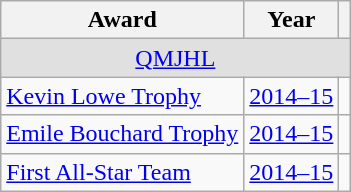<table class="wikitable">
<tr>
<th>Award</th>
<th>Year</th>
<th></th>
</tr>
<tr ALIGN="center" bgcolor="#e0e0e0">
<td colspan="3"><a href='#'>QMJHL</a></td>
</tr>
<tr>
<td><a href='#'>Kevin Lowe Trophy</a></td>
<td><a href='#'>2014–15</a></td>
<td></td>
</tr>
<tr>
<td><a href='#'>Emile Bouchard Trophy</a></td>
<td><a href='#'>2014–15</a></td>
<td></td>
</tr>
<tr>
<td><a href='#'>First All-Star Team</a></td>
<td><a href='#'>2014–15</a></td>
<td></td>
</tr>
</table>
